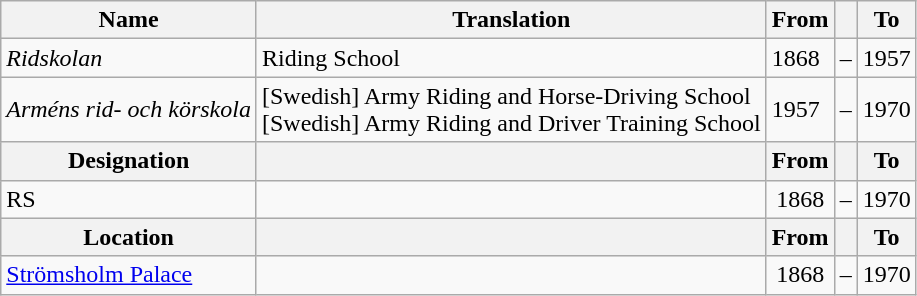<table class="wikitable">
<tr>
<th style="font-weight:bold;">Name</th>
<th style="font-weight:bold;">Translation</th>
<th style="text-align: center; font-weight:bold;">From</th>
<th></th>
<th style="text-align: center; font-weight:bold;">To</th>
</tr>
<tr>
<td style="font-style:italic;">Ridskolan</td>
<td>Riding School</td>
<td>1868</td>
<td>–</td>
<td>1957</td>
</tr>
<tr>
<td style="font-style:italic;">Arméns rid- och körskola</td>
<td>[Swedish] Army Riding and Horse-Driving School<br>[Swedish] Army Riding and Driver Training School</td>
<td>1957</td>
<td>–</td>
<td>1970</td>
</tr>
<tr>
<th style="font-weight:bold;">Designation</th>
<th style="font-weight:bold;"></th>
<th style="text-align: center; font-weight:bold;">From</th>
<th></th>
<th style="text-align: center; font-weight:bold;">To</th>
</tr>
<tr>
<td>RS</td>
<td></td>
<td style="text-align: center;">1868</td>
<td style="text-align: center;">–</td>
<td style="text-align: center;">1970</td>
</tr>
<tr>
<th style="font-weight:bold;">Location</th>
<th style="font-weight:bold;"></th>
<th style="text-align: center; font-weight:bold;">From</th>
<th></th>
<th style="text-align: center; font-weight:bold;">To</th>
</tr>
<tr>
<td><a href='#'>Strömsholm Palace</a></td>
<td></td>
<td style="text-align: center;">1868</td>
<td style="text-align: center;">–</td>
<td style="text-align: center;">1970</td>
</tr>
</table>
